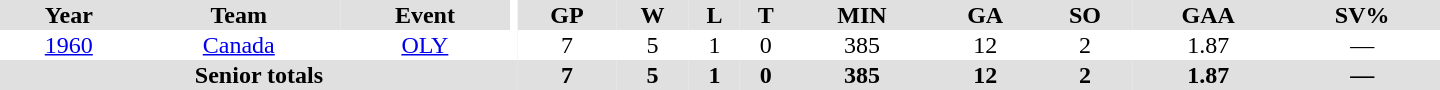<table border="0" cellpadding="1" cellspacing="0" ID="Table3" style="text-align:center; width:60em">
<tr ALIGN="center" bgcolor="#e0e0e0">
<th>Year</th>
<th>Team</th>
<th>Event</th>
<th rowspan="99" bgcolor="#ffffff"></th>
<th>GP</th>
<th>W</th>
<th>L</th>
<th>T</th>
<th>MIN</th>
<th>GA</th>
<th>SO</th>
<th>GAA</th>
<th>SV%</th>
</tr>
<tr>
<td><a href='#'>1960</a></td>
<td><a href='#'>Canada</a></td>
<td><a href='#'>OLY</a></td>
<td>7</td>
<td>5</td>
<td>1</td>
<td>0</td>
<td>385</td>
<td>12</td>
<td>2</td>
<td>1.87</td>
<td>—</td>
</tr>
<tr bgcolor="#e0e0e0">
<th colspan=4>Senior totals</th>
<th>7</th>
<th>5</th>
<th>1</th>
<th>0</th>
<th>385</th>
<th>12</th>
<th>2</th>
<th>1.87</th>
<th>—</th>
</tr>
</table>
